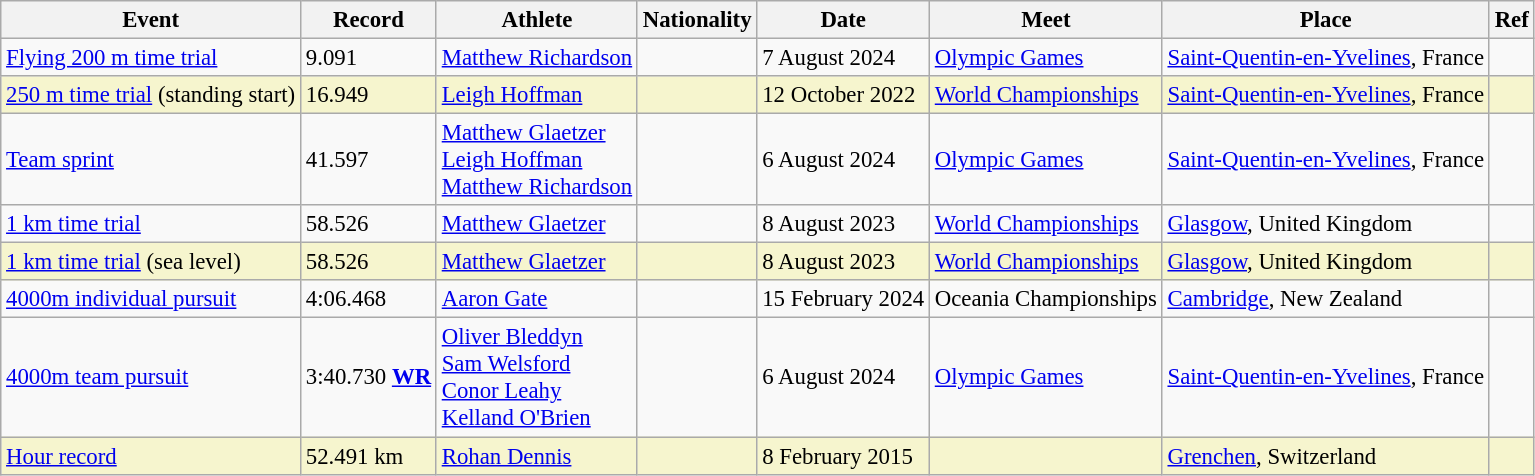<table class="wikitable" style="font-size:95%">
<tr>
<th>Event</th>
<th>Record</th>
<th>Athlete</th>
<th>Nationality</th>
<th>Date</th>
<th>Meet</th>
<th>Place</th>
<th>Ref</th>
</tr>
<tr>
<td><a href='#'>Flying 200 m time trial</a></td>
<td>9.091</td>
<td><a href='#'>Matthew Richardson</a></td>
<td></td>
<td>7 August 2024</td>
<td><a href='#'>Olympic Games</a></td>
<td><a href='#'>Saint-Quentin-en-Yvelines</a>, France</td>
<td></td>
</tr>
<tr style="background:#f6F5CE;">
<td><a href='#'>250 m time trial</a> (standing start)</td>
<td>16.949</td>
<td><a href='#'>Leigh Hoffman</a></td>
<td></td>
<td>12 October 2022</td>
<td><a href='#'>World Championships</a></td>
<td><a href='#'>Saint-Quentin-en-Yvelines</a>, France</td>
<td></td>
</tr>
<tr>
<td><a href='#'>Team sprint</a></td>
<td>41.597</td>
<td><a href='#'>Matthew Glaetzer</a><br><a href='#'>Leigh Hoffman</a><br><a href='#'>Matthew Richardson</a></td>
<td></td>
<td>6 August 2024</td>
<td><a href='#'>Olympic Games</a></td>
<td><a href='#'>Saint-Quentin-en-Yvelines</a>, France</td>
<td></td>
</tr>
<tr>
<td><a href='#'>1 km time trial</a></td>
<td>58.526</td>
<td><a href='#'>Matthew Glaetzer</a></td>
<td></td>
<td>8 August 2023</td>
<td><a href='#'>World Championships</a></td>
<td><a href='#'>Glasgow</a>, United Kingdom</td>
<td></td>
</tr>
<tr style="background:#f6F5CE;">
<td><a href='#'>1 km time trial</a> (sea level)</td>
<td>58.526</td>
<td><a href='#'>Matthew Glaetzer</a></td>
<td></td>
<td>8 August 2023</td>
<td><a href='#'>World Championships</a></td>
<td><a href='#'>Glasgow</a>, United Kingdom</td>
<td></td>
</tr>
<tr>
<td><a href='#'>4000m individual pursuit</a></td>
<td>4:06.468</td>
<td><a href='#'>Aaron Gate</a></td>
<td></td>
<td>15 February 2024</td>
<td>Oceania Championships</td>
<td><a href='#'>Cambridge</a>, New Zealand</td>
<td></td>
</tr>
<tr>
<td><a href='#'>4000m team pursuit</a></td>
<td>3:40.730 <strong><a href='#'>WR</a></strong></td>
<td><a href='#'>Oliver Bleddyn</a><br><a href='#'>Sam Welsford</a><br><a href='#'>Conor Leahy</a><br><a href='#'>Kelland O'Brien</a></td>
<td></td>
<td>6 August 2024</td>
<td><a href='#'>Olympic Games</a></td>
<td><a href='#'>Saint-Quentin-en-Yvelines</a>, France</td>
<td></td>
</tr>
<tr style="background:#f6F5CE;">
<td><a href='#'>Hour record</a></td>
<td>52.491 km</td>
<td><a href='#'>Rohan Dennis</a></td>
<td></td>
<td>8 February 2015</td>
<td></td>
<td><a href='#'>Grenchen</a>, Switzerland</td>
<td></td>
</tr>
</table>
